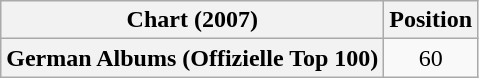<table class="wikitable plainrowheaders" style="text-align:center">
<tr>
<th scope="col">Chart (2007)</th>
<th scope="col">Position</th>
</tr>
<tr>
<th scope="row">German Albums (Offizielle Top 100)</th>
<td>60</td>
</tr>
</table>
